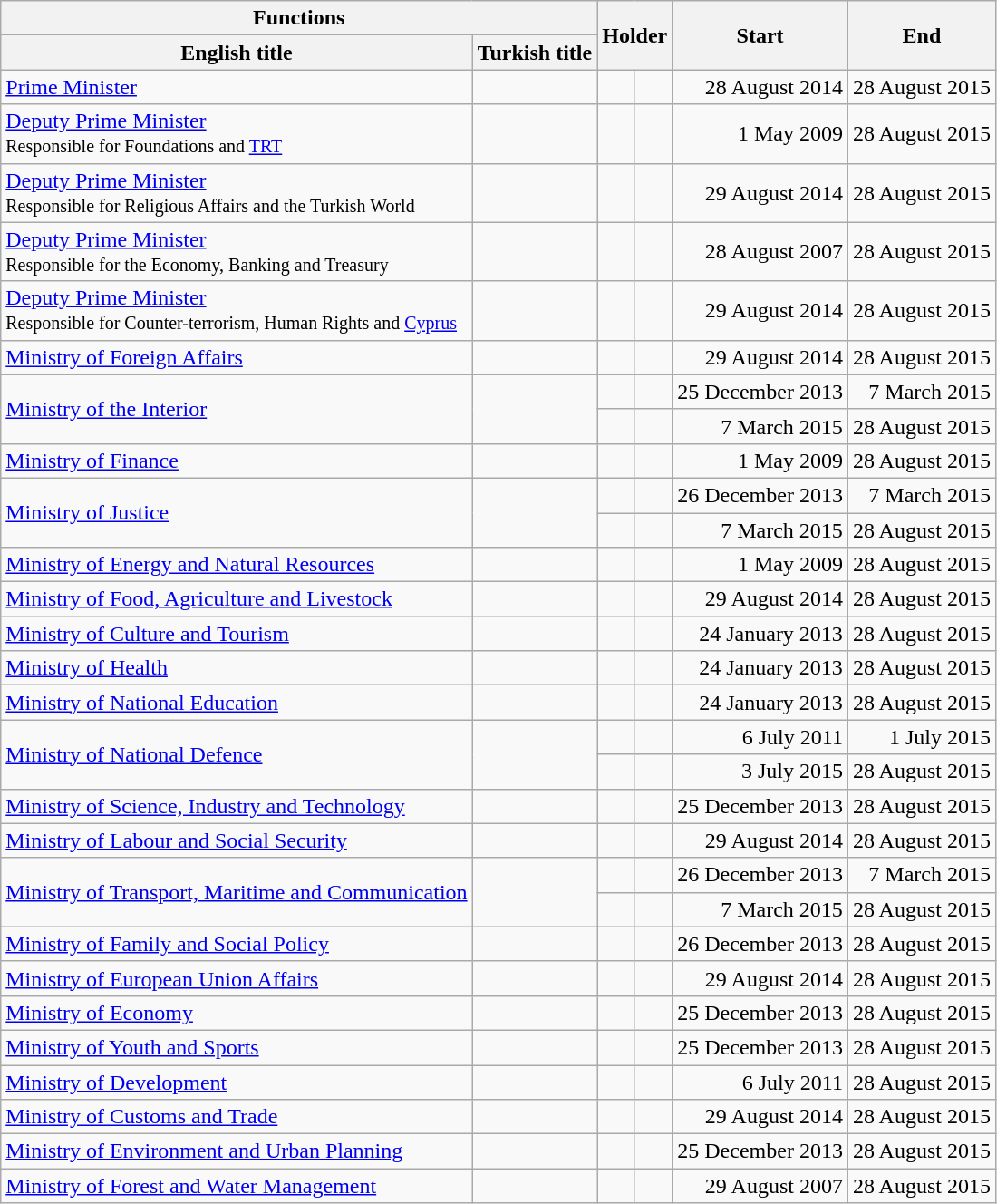<table class="wikitable">
<tr>
<th colspan="2">Functions</th>
<th rowspan="2" colspan="2">Holder</th>
<th rowspan="2">Start</th>
<th rowspan="2">End</th>
</tr>
<tr>
<th>English title</th>
<th>Turkish title</th>
</tr>
<tr>
<td><a href='#'>Prime Minister</a></td>
<td><em></em></td>
<td></td>
<td></td>
<td style="text-align:right;">28 August 2014</td>
<td style="text-align:right;">28 August 2015</td>
</tr>
<tr>
<td><a href='#'>Deputy Prime Minister</a><br> <small>Responsible for Foundations and <a href='#'>TRT</a></small></td>
<td><em></em></td>
<td></td>
<td></td>
<td style="text-align:right;">1 May 2009</td>
<td style="text-align:right;">28 August 2015</td>
</tr>
<tr>
<td><a href='#'>Deputy Prime Minister</a><br> <small>Responsible for Religious Affairs and the Turkish World</small></td>
<td><em></em></td>
<td></td>
<td></td>
<td style="text-align:right;">29 August 2014</td>
<td style="text-align:right;">28 August 2015</td>
</tr>
<tr>
<td><a href='#'>Deputy Prime Minister</a><br> <small>Responsible for the Economy, Banking and Treasury</small></td>
<td><em></em></td>
<td></td>
<td></td>
<td style="text-align:right;">28 August 2007</td>
<td style="text-align:right;">28 August 2015</td>
</tr>
<tr>
<td><a href='#'>Deputy Prime Minister</a><br> <small>Responsible for Counter-terrorism, Human Rights and <a href='#'>Cyprus</a></small></td>
<td><em></em></td>
<td></td>
<td></td>
<td style="text-align:right;">29 August 2014</td>
<td style="text-align:right;">28 August 2015</td>
</tr>
<tr>
<td><a href='#'>Ministry of Foreign Affairs</a></td>
<td><em></em></td>
<td></td>
<td></td>
<td style="text-align:right;">29 August 2014</td>
<td style="text-align:right;">28 August 2015</td>
</tr>
<tr>
<td rowspan="2"><a href='#'>Ministry of the Interior</a></td>
<td rowspan="2"><em></em></td>
<td></td>
<td></td>
<td style="text-align:right;">25 December 2013</td>
<td style="text-align:right;">7 March 2015</td>
</tr>
<tr>
<td></td>
<td></td>
<td style="text-align:right;">7 March 2015</td>
<td style="text-align:right;">28 August 2015</td>
</tr>
<tr>
<td><a href='#'>Ministry of Finance</a></td>
<td><em></em></td>
<td></td>
<td></td>
<td style="text-align:right;">1 May 2009</td>
<td style="text-align:right;">28 August 2015</td>
</tr>
<tr>
<td rowspan="2"><a href='#'>Ministry of Justice</a></td>
<td rowspan="2"><em></em></td>
<td></td>
<td></td>
<td style="text-align:right;">26 December 2013</td>
<td style="text-align:right;">7 March 2015</td>
</tr>
<tr>
<td></td>
<td></td>
<td style="text-align:right;">7 March 2015</td>
<td style="text-align:right;">28 August 2015</td>
</tr>
<tr>
<td><a href='#'>Ministry of Energy and Natural Resources</a></td>
<td><em></em></td>
<td></td>
<td></td>
<td style="text-align:right;">1 May 2009</td>
<td style="text-align:right;">28 August 2015</td>
</tr>
<tr>
<td><a href='#'>Ministry of Food, Agriculture and Livestock</a></td>
<td><em></em></td>
<td></td>
<td></td>
<td style="text-align:right;">29 August 2014</td>
<td style="text-align:right;">28 August 2015</td>
</tr>
<tr>
<td><a href='#'>Ministry of Culture and Tourism</a></td>
<td><em></em></td>
<td></td>
<td></td>
<td style="text-align:right;">24 January 2013</td>
<td style="text-align:right;">28 August 2015</td>
</tr>
<tr>
<td><a href='#'>Ministry of Health</a></td>
<td><em></em></td>
<td></td>
<td></td>
<td style="text-align:right;">24 January 2013</td>
<td style="text-align:right;">28 August 2015</td>
</tr>
<tr>
<td><a href='#'>Ministry of National Education</a></td>
<td><em></em></td>
<td></td>
<td></td>
<td style="text-align:right;">24 January 2013</td>
<td style="text-align:right;">28 August 2015</td>
</tr>
<tr>
<td rowspan="2"><a href='#'>Ministry of National Defence</a></td>
<td rowspan="2"><em></em></td>
<td></td>
<td></td>
<td style="text-align:right;">6 July 2011</td>
<td style="text-align:right;">1 July 2015</td>
</tr>
<tr>
<td></td>
<td></td>
<td style="text-align:right;">3 July 2015</td>
<td style="text-align:right;">28 August 2015</td>
</tr>
<tr>
<td><a href='#'>Ministry of Science, Industry and Technology</a></td>
<td><em></em></td>
<td></td>
<td></td>
<td style="text-align:right;">25 December 2013</td>
<td style="text-align:right;">28 August 2015</td>
</tr>
<tr>
<td><a href='#'>Ministry of Labour and Social Security</a></td>
<td><em></em></td>
<td></td>
<td></td>
<td style="text-align:right;">29 August 2014</td>
<td style="text-align:right;">28 August 2015</td>
</tr>
<tr>
<td rowspan="2"><a href='#'>Ministry of Transport, Maritime and Communication</a></td>
<td rowspan="2"><em></em></td>
<td></td>
<td></td>
<td style="text-align:right;">26 December 2013</td>
<td style="text-align:right;">7 March 2015</td>
</tr>
<tr>
<td></td>
<td></td>
<td style="text-align:right;">7 March 2015</td>
<td style="text-align:right;">28 August 2015</td>
</tr>
<tr>
<td><a href='#'>Ministry of Family and Social Policy</a></td>
<td><em></em></td>
<td></td>
<td></td>
<td style="text-align:right;">26 December 2013</td>
<td style="text-align:right;">28 August 2015</td>
</tr>
<tr>
<td><a href='#'>Ministry of European Union Affairs</a></td>
<td><em></em></td>
<td></td>
<td></td>
<td style="text-align:right;">29 August 2014</td>
<td style="text-align:right;">28 August 2015</td>
</tr>
<tr>
<td><a href='#'>Ministry of Economy</a></td>
<td><em></em></td>
<td></td>
<td></td>
<td style="text-align:right;">25 December 2013</td>
<td style="text-align:right;">28 August 2015</td>
</tr>
<tr>
<td><a href='#'>Ministry of Youth and Sports</a></td>
<td><em></em></td>
<td></td>
<td></td>
<td style="text-align:right;">25 December 2013</td>
<td style="text-align:right;">28 August 2015</td>
</tr>
<tr>
<td><a href='#'>Ministry of Development</a></td>
<td><em></em></td>
<td></td>
<td></td>
<td style="text-align:right;">6 July 2011</td>
<td style="text-align:right;">28 August 2015</td>
</tr>
<tr>
<td><a href='#'>Ministry of Customs and Trade</a></td>
<td><em></em></td>
<td></td>
<td></td>
<td style="text-align:right;">29 August 2014</td>
<td style="text-align:right;">28 August 2015</td>
</tr>
<tr>
<td><a href='#'>Ministry of Environment and Urban Planning</a></td>
<td><em></em></td>
<td></td>
<td></td>
<td style="text-align:right;">25 December 2013</td>
<td style="text-align:right;">28 August 2015</td>
</tr>
<tr>
<td><a href='#'>Ministry of Forest and Water Management</a></td>
<td><em></em></td>
<td></td>
<td></td>
<td style="text-align:right;">29 August 2007</td>
<td style="text-align:right;">28 August 2015</td>
</tr>
</table>
